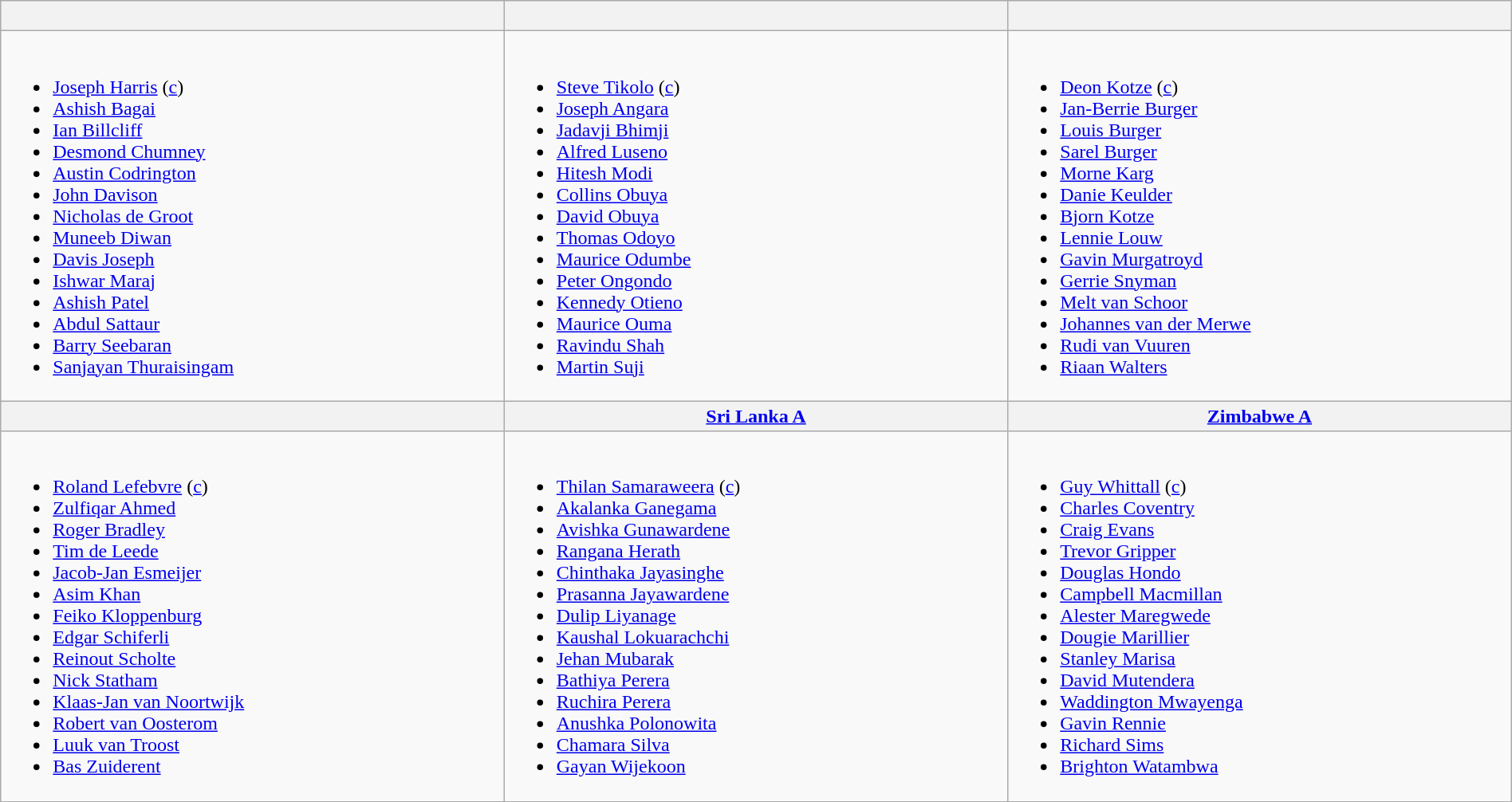<table class="wikitable" style="width:100%;">
<tr>
<th style="width:33%;"><br><small></small></th>
<th style="width:33%;"><br><small></small></th>
<th style="width:33%;"></th>
</tr>
<tr>
<td valign=top><br><ul><li><a href='#'>Joseph Harris</a> (<a href='#'>c</a>)</li><li><a href='#'>Ashish Bagai</a></li><li><a href='#'>Ian Billcliff</a></li><li><a href='#'>Desmond Chumney</a></li><li><a href='#'>Austin Codrington</a></li><li><a href='#'>John Davison</a></li><li><a href='#'>Nicholas de Groot</a></li><li><a href='#'>Muneeb Diwan</a></li><li><a href='#'>Davis Joseph</a></li><li><a href='#'>Ishwar Maraj</a></li><li><a href='#'>Ashish Patel</a></li><li><a href='#'>Abdul Sattaur</a></li><li><a href='#'>Barry Seebaran</a></li><li><a href='#'>Sanjayan Thuraisingam</a></li></ul></td>
<td valign=top><br><ul><li><a href='#'>Steve Tikolo</a> (<a href='#'>c</a>)</li><li><a href='#'>Joseph Angara</a></li><li><a href='#'>Jadavji Bhimji</a></li><li><a href='#'>Alfred Luseno</a></li><li><a href='#'>Hitesh Modi</a></li><li><a href='#'>Collins Obuya</a></li><li><a href='#'>David Obuya</a></li><li><a href='#'>Thomas Odoyo</a></li><li><a href='#'>Maurice Odumbe</a></li><li><a href='#'>Peter Ongondo</a></li><li><a href='#'>Kennedy Otieno</a></li><li><a href='#'>Maurice Ouma</a></li><li><a href='#'>Ravindu Shah</a></li><li><a href='#'>Martin Suji</a></li></ul></td>
<td valign=top><br><ul><li><a href='#'>Deon Kotze</a> (<a href='#'>c</a>)</li><li><a href='#'>Jan-Berrie Burger</a></li><li><a href='#'>Louis Burger</a></li><li><a href='#'>Sarel Burger</a></li><li><a href='#'>Morne Karg</a></li><li><a href='#'>Danie Keulder</a></li><li><a href='#'>Bjorn Kotze</a></li><li><a href='#'>Lennie Louw</a></li><li><a href='#'>Gavin Murgatroyd</a></li><li><a href='#'>Gerrie Snyman</a></li><li><a href='#'>Melt van Schoor</a></li><li><a href='#'>Johannes van der Merwe</a></li><li><a href='#'>Rudi van Vuuren</a></li><li><a href='#'>Riaan Walters</a></li></ul></td>
</tr>
<tr>
<th style="width:33%;"><br><small></small></th>
<th style="width:33%;"> <a href='#'>Sri Lanka A</a><br><small></small></th>
<th style="width:33%;"> <a href='#'>Zimbabwe A</a></th>
</tr>
<tr>
<td valign=top><br><ul><li><a href='#'>Roland Lefebvre</a> (<a href='#'>c</a>)</li><li><a href='#'>Zulfiqar Ahmed</a></li><li><a href='#'>Roger Bradley</a></li><li><a href='#'>Tim de Leede</a></li><li><a href='#'>Jacob-Jan Esmeijer</a></li><li><a href='#'>Asim Khan</a></li><li><a href='#'>Feiko Kloppenburg</a></li><li><a href='#'>Edgar Schiferli</a></li><li><a href='#'>Reinout Scholte</a></li><li><a href='#'>Nick Statham</a></li><li><a href='#'>Klaas-Jan van Noortwijk</a></li><li><a href='#'>Robert van Oosterom</a></li><li><a href='#'>Luuk van Troost</a></li><li><a href='#'>Bas Zuiderent</a></li></ul></td>
<td valign=top><br><ul><li><a href='#'>Thilan Samaraweera</a> (<a href='#'>c</a>)</li><li><a href='#'>Akalanka Ganegama</a></li><li><a href='#'>Avishka Gunawardene</a></li><li><a href='#'>Rangana Herath</a></li><li><a href='#'>Chinthaka Jayasinghe</a></li><li><a href='#'>Prasanna Jayawardene</a></li><li><a href='#'>Dulip Liyanage</a></li><li><a href='#'>Kaushal Lokuarachchi</a></li><li><a href='#'>Jehan Mubarak</a></li><li><a href='#'>Bathiya Perera</a></li><li><a href='#'>Ruchira Perera</a></li><li><a href='#'>Anushka Polonowita</a></li><li><a href='#'>Chamara Silva</a></li><li><a href='#'>Gayan Wijekoon</a></li></ul></td>
<td valign=top><br><ul><li><a href='#'>Guy Whittall</a> (<a href='#'>c</a>)</li><li><a href='#'>Charles Coventry</a></li><li><a href='#'>Craig Evans</a></li><li><a href='#'>Trevor Gripper</a></li><li><a href='#'>Douglas Hondo</a></li><li><a href='#'>Campbell Macmillan</a></li><li><a href='#'>Alester Maregwede</a></li><li><a href='#'>Dougie Marillier</a></li><li><a href='#'>Stanley Marisa</a></li><li><a href='#'>David Mutendera</a></li><li><a href='#'>Waddington Mwayenga</a></li><li><a href='#'>Gavin Rennie</a></li><li><a href='#'>Richard Sims</a></li><li><a href='#'>Brighton Watambwa</a></li></ul></td>
</tr>
</table>
